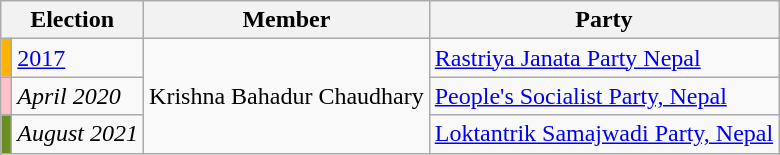<table class="wikitable">
<tr>
<th colspan="2">Election</th>
<th>Member</th>
<th>Party</th>
</tr>
<tr>
<td style="background-color:#ffb300"></td>
<td><a href='#'>2017</a></td>
<td rowspan="3">Krishna Bahadur Chaudhary</td>
<td><a href='#'>Rastriya Janata Party Nepal</a></td>
</tr>
<tr>
<td style="background-color:pink"></td>
<td><em>April 2020</em></td>
<td><a href='#'>People's Socialist Party, Nepal</a></td>
</tr>
<tr>
<td style="background-color:olivedrab"></td>
<td><em>August 2021</em></td>
<td><a href='#'>Loktantrik Samajwadi Party, Nepal</a></td>
</tr>
</table>
